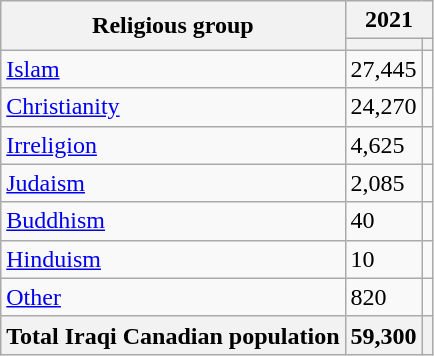<table class="wikitable sortable">
<tr>
<th rowspan="2">Religious group</th>
<th colspan="2">2021</th>
</tr>
<tr>
<th><a href='#'></a></th>
<th></th>
</tr>
<tr>
<td><a href='#'>Islam</a></td>
<td>27,445</td>
<td></td>
</tr>
<tr>
<td><a href='#'>Christianity</a></td>
<td>24,270</td>
<td></td>
</tr>
<tr>
<td><a href='#'>Irreligion</a></td>
<td>4,625</td>
<td></td>
</tr>
<tr>
<td><a href='#'>Judaism</a></td>
<td>2,085</td>
<td></td>
</tr>
<tr>
<td><a href='#'>Buddhism</a></td>
<td>40</td>
<td></td>
</tr>
<tr>
<td><a href='#'>Hinduism</a></td>
<td>10</td>
<td></td>
</tr>
<tr>
<td><a href='#'>Other</a></td>
<td>820</td>
<td></td>
</tr>
<tr>
<th>Total Iraqi Canadian population</th>
<th>59,300</th>
<th></th>
</tr>
</table>
